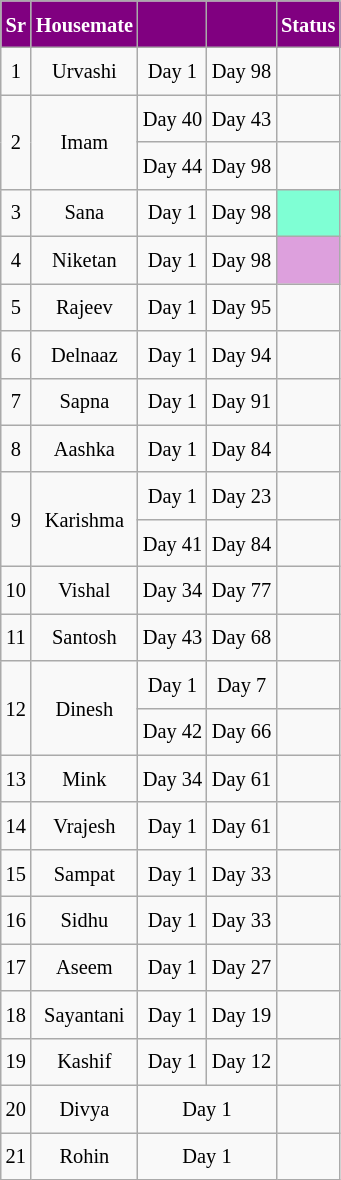<table class="wikitable sortable" style=" text-align:center; font-size:85%;  line-height:25px; width:auto;">
<tr>
<th scope="col" style="background:#800080; color:#fff;">Sr</th>
<th scope="col" style="background:#800080; color:#fff;">Housemate</th>
<th scope="col" style="background:#800080; color:#fff;"></th>
<th scope="col" style="background:#800080; color:#fff;"></th>
<th scope="col" style="background:#800080; color:#fff;">Status</th>
</tr>
<tr>
<td>1</td>
<td>Urvashi</td>
<td>Day 1</td>
<td>Day 98</td>
<td></td>
</tr>
<tr>
<td rowspan="2">2</td>
<td rowspan="2">Imam</td>
<td>Day 40</td>
<td>Day 43</td>
<td></td>
</tr>
<tr>
<td>Day 44</td>
<td>Day 98</td>
<td></td>
</tr>
<tr>
<td>3</td>
<td>Sana</td>
<td>Day 1</td>
<td>Day 98</td>
<td style="background:#7FFFD4;"></td>
</tr>
<tr>
<td>4</td>
<td>Niketan</td>
<td>Day 1</td>
<td>Day 98</td>
<td style="background:#DDA0DD;"></td>
</tr>
<tr>
<td>5</td>
<td>Rajeev</td>
<td>Day 1</td>
<td>Day 95</td>
<td></td>
</tr>
<tr>
<td>6</td>
<td>Delnaaz</td>
<td>Day 1</td>
<td>Day 94</td>
<td></td>
</tr>
<tr>
<td>7</td>
<td>Sapna</td>
<td>Day 1</td>
<td>Day 91</td>
<td></td>
</tr>
<tr>
<td>8</td>
<td>Aashka</td>
<td>Day 1</td>
<td>Day 84</td>
<td></td>
</tr>
<tr>
<td rowspan="2">9</td>
<td rowspan="2">Karishma</td>
<td>Day 1</td>
<td>Day 23</td>
<td></td>
</tr>
<tr>
<td>Day 41</td>
<td>Day 84</td>
<td></td>
</tr>
<tr>
<td>10</td>
<td>Vishal</td>
<td>Day 34</td>
<td>Day 77</td>
<td></td>
</tr>
<tr>
<td>11</td>
<td>Santosh</td>
<td>Day 43</td>
<td>Day 68</td>
<td></td>
</tr>
<tr>
<td rowspan="2">12</td>
<td rowspan="2">Dinesh</td>
<td>Day 1</td>
<td>Day 7</td>
<td></td>
</tr>
<tr>
<td>Day 42</td>
<td>Day 66</td>
<td></td>
</tr>
<tr>
<td>13</td>
<td>Mink</td>
<td>Day 34</td>
<td>Day 61</td>
<td></td>
</tr>
<tr>
<td>14</td>
<td>Vrajesh</td>
<td>Day 1</td>
<td>Day 61</td>
<td></td>
</tr>
<tr>
<td>15</td>
<td>Sampat</td>
<td>Day 1</td>
<td>Day 33</td>
<td></td>
</tr>
<tr>
<td>16</td>
<td>Sidhu</td>
<td>Day 1</td>
<td>Day 33</td>
<td></td>
</tr>
<tr>
<td>17</td>
<td>Aseem</td>
<td>Day 1</td>
<td>Day 27</td>
<td></td>
</tr>
<tr>
<td>18</td>
<td>Sayantani</td>
<td>Day 1</td>
<td>Day 19</td>
<td></td>
</tr>
<tr>
<td>19</td>
<td>Kashif</td>
<td>Day 1</td>
<td>Day 12</td>
<td></td>
</tr>
<tr>
<td>20</td>
<td>Divya</td>
<td colspan="2">Day 1</td>
<td></td>
</tr>
<tr>
<td>21</td>
<td>Rohin</td>
<td colspan="2">Day 1</td>
<td></td>
</tr>
</table>
